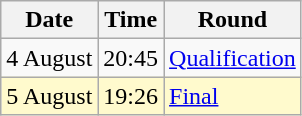<table class="wikitable">
<tr>
<th>Date</th>
<th>Time</th>
<th>Round</th>
</tr>
<tr>
<td>4 August</td>
<td>20:45</td>
<td><a href='#'>Qualification</a></td>
</tr>
<tr style=background:lemonchiffon>
<td>5 August</td>
<td>19:26</td>
<td><a href='#'>Final</a></td>
</tr>
</table>
